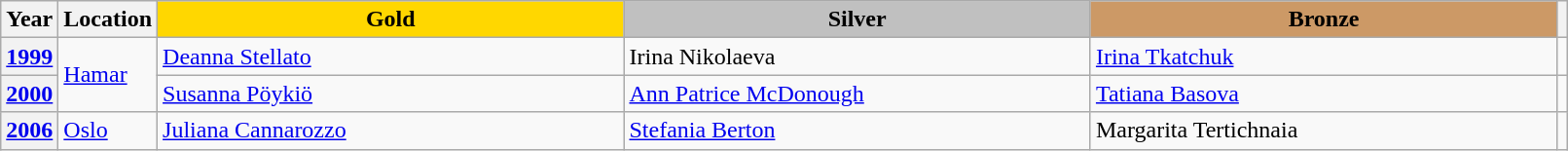<table class="wikitable unsortable" style="text-align:left; width:85%">
<tr>
<th scope="col" style="text-align:center">Year</th>
<th scope="col" style="text-align:center">Location</th>
<td scope="col" style="text-align:center; width:30%; background:gold"><strong>Gold</strong></td>
<td scope="col" style="text-align:center; width:30%; background:silver"><strong>Silver</strong></td>
<td scope="col" style="text-align:center; width:30%; background:#c96"><strong>Bronze</strong></td>
<th scope="col" style="text-align:center"></th>
</tr>
<tr>
<th scope="row" style="text-align:left"><a href='#'>1999</a></th>
<td rowspan="2"><a href='#'>Hamar</a></td>
<td> <a href='#'>Deanna Stellato</a></td>
<td> Irina Nikolaeva</td>
<td> <a href='#'>Irina Tkatchuk</a></td>
<td></td>
</tr>
<tr>
<th scope="row" style="text-align:left"><a href='#'>2000</a></th>
<td> <a href='#'>Susanna Pöykiö</a></td>
<td> <a href='#'>Ann Patrice McDonough</a></td>
<td> <a href='#'>Tatiana Basova</a></td>
<td></td>
</tr>
<tr>
<th scope="row" style="text-align:left"><a href='#'>2006</a></th>
<td><a href='#'>Oslo</a></td>
<td> <a href='#'>Juliana Cannarozzo</a></td>
<td> <a href='#'>Stefania Berton</a></td>
<td> Margarita Tertichnaia</td>
<td></td>
</tr>
</table>
